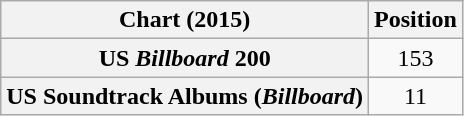<table class="wikitable sortable plainrowheaders" style="text-align: center">
<tr>
<th scope="col">Chart (2015)</th>
<th scope="col">Position</th>
</tr>
<tr>
<th scope="row">US <em>Billboard</em> 200</th>
<td>153</td>
</tr>
<tr>
<th scope="row">US Soundtrack Albums (<em>Billboard</em>)</th>
<td>11</td>
</tr>
</table>
